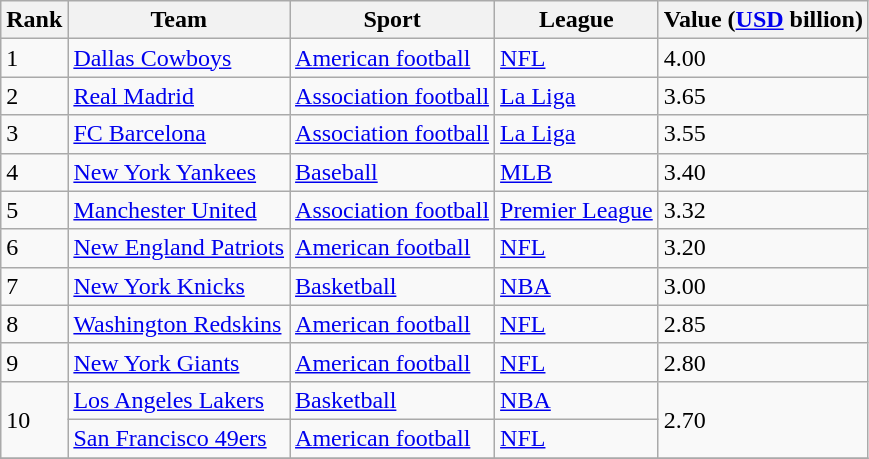<table class="sortable wikitable">
<tr>
<th>Rank</th>
<th>Team</th>
<th>Sport</th>
<th>League</th>
<th>Value (<a href='#'>USD</a> billion)</th>
</tr>
<tr>
<td>1</td>
<td> <a href='#'>Dallas Cowboys</a></td>
<td><a href='#'>American football</a></td>
<td><a href='#'>NFL</a></td>
<td>4.00</td>
</tr>
<tr>
<td>2</td>
<td> <a href='#'>Real Madrid</a></td>
<td><a href='#'>Association football</a></td>
<td><a href='#'>La Liga</a></td>
<td>3.65</td>
</tr>
<tr>
<td>3</td>
<td> <a href='#'>FC Barcelona</a></td>
<td><a href='#'>Association football</a></td>
<td><a href='#'>La Liga</a></td>
<td>3.55</td>
</tr>
<tr>
<td>4</td>
<td> <a href='#'>New York Yankees</a></td>
<td><a href='#'>Baseball</a></td>
<td><a href='#'>MLB</a></td>
<td>3.40</td>
</tr>
<tr>
<td>5</td>
<td> <a href='#'>Manchester United</a></td>
<td><a href='#'>Association football</a></td>
<td><a href='#'>Premier League</a></td>
<td>3.32</td>
</tr>
<tr>
<td>6</td>
<td> <a href='#'>New England Patriots</a></td>
<td><a href='#'>American football</a></td>
<td><a href='#'>NFL</a></td>
<td>3.20</td>
</tr>
<tr>
<td>7</td>
<td> <a href='#'>New York Knicks</a></td>
<td><a href='#'>Basketball</a></td>
<td><a href='#'>NBA</a></td>
<td>3.00</td>
</tr>
<tr>
<td>8</td>
<td> <a href='#'>Washington Redskins</a></td>
<td><a href='#'>American football</a></td>
<td><a href='#'>NFL</a></td>
<td>2.85</td>
</tr>
<tr>
<td>9</td>
<td> <a href='#'>New York Giants</a></td>
<td><a href='#'>American football</a></td>
<td><a href='#'>NFL</a></td>
<td>2.80</td>
</tr>
<tr>
<td rowspan="2">10</td>
<td> <a href='#'>Los Angeles Lakers</a></td>
<td><a href='#'>Basketball</a></td>
<td><a href='#'>NBA</a></td>
<td rowspan="2">2.70</td>
</tr>
<tr>
<td> <a href='#'>San Francisco 49ers</a></td>
<td><a href='#'>American football</a></td>
<td><a href='#'>NFL</a></td>
</tr>
<tr>
</tr>
</table>
